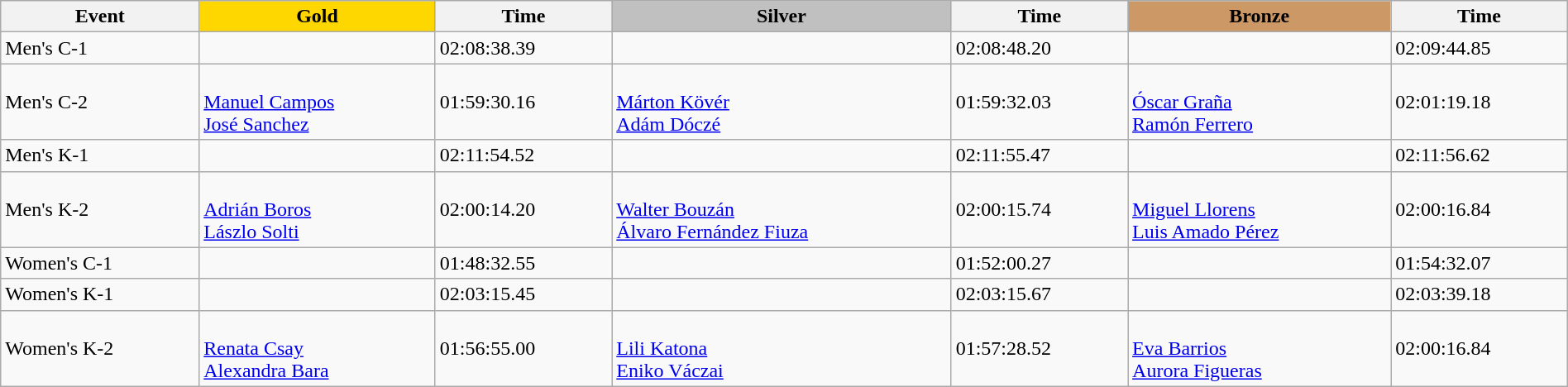<table class="wikitable" width=100%>
<tr>
<th>Event</th>
<td align=center bgcolor="gold"><strong>Gold</strong></td>
<th>Time</th>
<td align=center bgcolor="silver"><strong>Silver</strong></td>
<th>Time</th>
<td align=center bgcolor="CC9966"><strong>Bronze</strong></td>
<th>Time</th>
</tr>
<tr>
<td>Men's C-1</td>
<td></td>
<td>02:08:38.39</td>
<td></td>
<td>02:08:48.20</td>
<td></td>
<td>02:09:44.85</td>
</tr>
<tr>
<td>Men's C-2</td>
<td><br><a href='#'>Manuel Campos</a><br><a href='#'>José Sanchez</a></td>
<td>01:59:30.16</td>
<td><br><a href='#'>Márton Kövér</a><br><a href='#'>Adám Dóczé</a></td>
<td>01:59:32.03</td>
<td><br><a href='#'>Óscar Graña</a><br><a href='#'>Ramón Ferrero</a></td>
<td>02:01:19.18</td>
</tr>
<tr>
<td>Men's K-1</td>
<td></td>
<td>02:11:54.52</td>
<td></td>
<td>02:11:55.47</td>
<td></td>
<td>02:11:56.62</td>
</tr>
<tr>
<td>Men's K-2</td>
<td><br><a href='#'>Adrián Boros</a><br><a href='#'>Lászlo Solti</a></td>
<td>02:00:14.20</td>
<td><br><a href='#'>Walter Bouzán</a><br><a href='#'>Álvaro Fernández Fiuza</a></td>
<td>02:00:15.74</td>
<td><br><a href='#'>Miguel Llorens</a><br><a href='#'>Luis Amado Pérez</a></td>
<td>02:00:16.84</td>
</tr>
<tr>
<td>Women's C-1</td>
<td></td>
<td>01:48:32.55</td>
<td></td>
<td>01:52:00.27</td>
<td></td>
<td>01:54:32.07</td>
</tr>
<tr>
<td>Women's K-1</td>
<td></td>
<td>02:03:15.45</td>
<td></td>
<td>02:03:15.67</td>
<td></td>
<td>02:03:39.18</td>
</tr>
<tr>
<td>Women's K-2</td>
<td><br><a href='#'>Renata Csay</a><br><a href='#'>Alexandra Bara</a></td>
<td>01:56:55.00</td>
<td><br><a href='#'>Lili Katona</a><br><a href='#'>Eniko Váczai</a></td>
<td>01:57:28.52</td>
<td><br><a href='#'>Eva Barrios</a><br><a href='#'>Aurora Figueras</a></td>
<td>02:00:16.84</td>
</tr>
</table>
